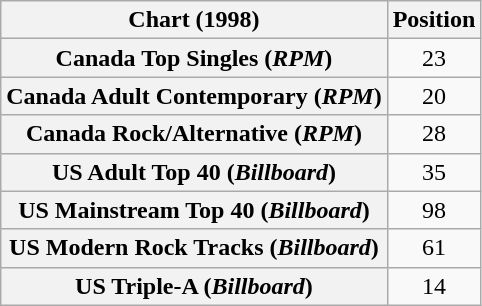<table class="wikitable sortable plainrowheaders" style="text-align:center">
<tr>
<th scope="col">Chart (1998)</th>
<th scope="col">Position</th>
</tr>
<tr>
<th scope="row">Canada Top Singles (<em>RPM</em>)</th>
<td>23</td>
</tr>
<tr>
<th scope="row">Canada Adult Contemporary (<em>RPM</em>)</th>
<td>20</td>
</tr>
<tr>
<th scope="row">Canada Rock/Alternative (<em>RPM</em>)</th>
<td>28</td>
</tr>
<tr>
<th scope="row">US Adult Top 40 (<em>Billboard</em>)</th>
<td>35</td>
</tr>
<tr>
<th scope="row">US Mainstream Top 40 (<em>Billboard</em>)</th>
<td>98</td>
</tr>
<tr>
<th scope="row">US Modern Rock Tracks (<em>Billboard</em>)</th>
<td>61</td>
</tr>
<tr>
<th scope="row">US Triple-A (<em>Billboard</em>)</th>
<td>14</td>
</tr>
</table>
